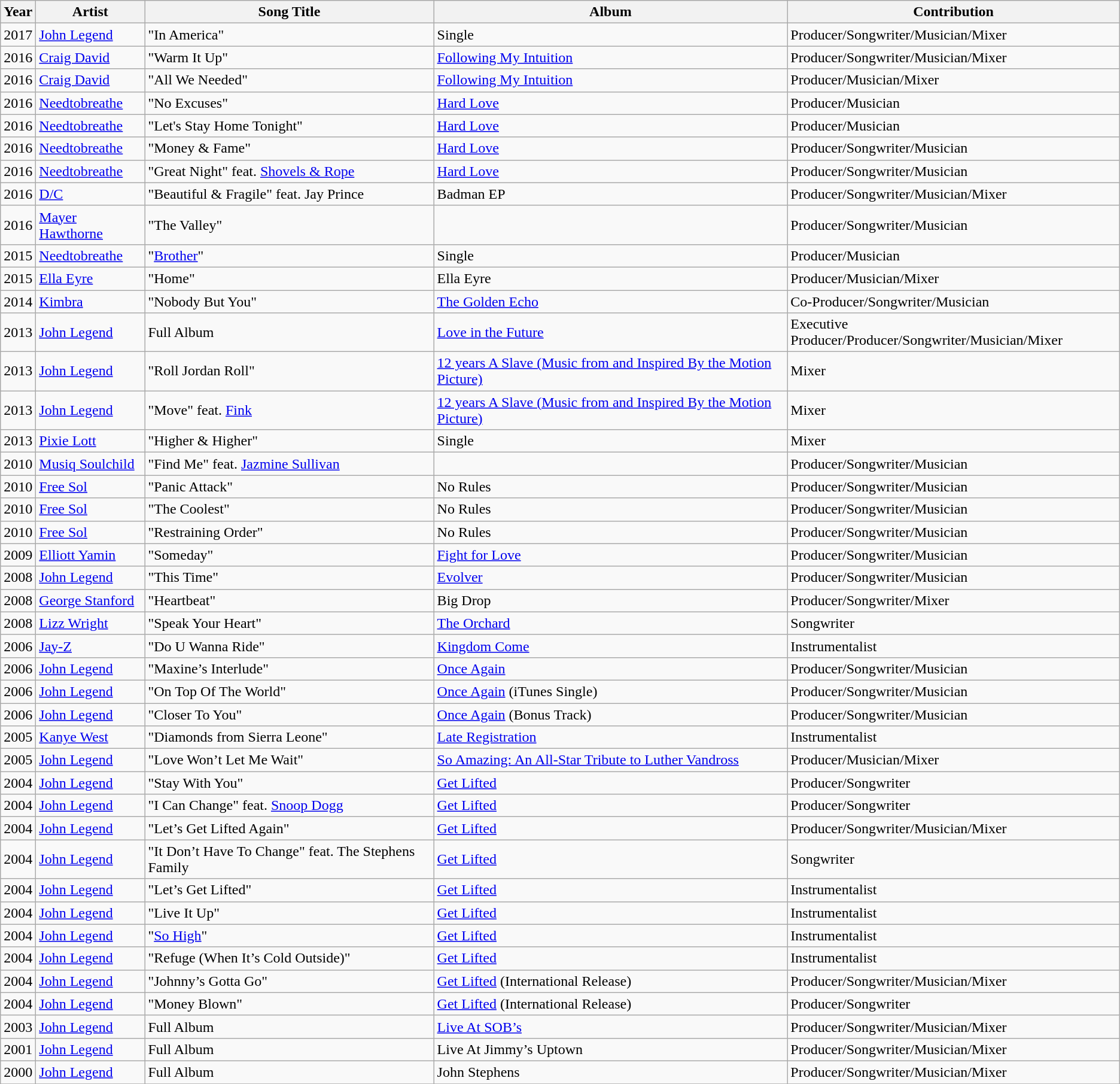<table class="wikitable">
<tr>
<th>Year</th>
<th>Artist</th>
<th>Song Title</th>
<th>Album</th>
<th>Contribution</th>
</tr>
<tr>
<td>2017</td>
<td><a href='#'>John Legend</a></td>
<td>"In America"</td>
<td>Single</td>
<td>Producer/Songwriter/Musician/Mixer</td>
</tr>
<tr>
<td>2016</td>
<td><a href='#'>Craig David</a></td>
<td>"Warm It Up"</td>
<td><a href='#'>Following My Intuition</a></td>
<td>Producer/Songwriter/Musician/Mixer</td>
</tr>
<tr>
<td>2016</td>
<td><a href='#'>Craig David</a></td>
<td>"All We Needed"</td>
<td><a href='#'>Following My Intuition</a></td>
<td>Producer/Musician/Mixer</td>
</tr>
<tr>
<td>2016</td>
<td><a href='#'>Needtobreathe</a></td>
<td>"No Excuses"</td>
<td><a href='#'>Hard Love</a></td>
<td>Producer/Musician</td>
</tr>
<tr>
<td>2016</td>
<td><a href='#'>Needtobreathe</a></td>
<td>"Let's Stay Home Tonight"</td>
<td><a href='#'>Hard Love</a></td>
<td>Producer/Musician</td>
</tr>
<tr>
<td>2016</td>
<td><a href='#'>Needtobreathe</a></td>
<td>"Money & Fame"</td>
<td><a href='#'>Hard Love</a></td>
<td>Producer/Songwriter/Musician</td>
</tr>
<tr>
<td>2016</td>
<td><a href='#'>Needtobreathe</a></td>
<td>"Great Night" feat. <a href='#'>Shovels & Rope</a></td>
<td><a href='#'>Hard Love</a></td>
<td>Producer/Songwriter/Musician</td>
</tr>
<tr>
<td>2016</td>
<td><a href='#'>D/C</a></td>
<td>"Beautiful & Fragile" feat. Jay Prince</td>
<td>Badman EP</td>
<td>Producer/Songwriter/Musician/Mixer</td>
</tr>
<tr>
<td>2016</td>
<td><a href='#'>Mayer Hawthorne</a></td>
<td>"The Valley"</td>
<td></td>
<td>Producer/Songwriter/Musician</td>
</tr>
<tr>
<td>2015</td>
<td><a href='#'>Needtobreathe</a></td>
<td>"<a href='#'>Brother</a>"</td>
<td>Single</td>
<td>Producer/Musician</td>
</tr>
<tr>
<td>2015</td>
<td><a href='#'>Ella Eyre</a></td>
<td>"Home"</td>
<td>Ella Eyre</td>
<td>Producer/Musician/Mixer</td>
</tr>
<tr>
<td>2014</td>
<td><a href='#'>Kimbra</a></td>
<td>"Nobody But You"</td>
<td><a href='#'>The Golden Echo</a></td>
<td>Co-Producer/Songwriter/Musician</td>
</tr>
<tr>
<td>2013</td>
<td><a href='#'>John Legend</a></td>
<td>Full Album</td>
<td><a href='#'>Love in the Future</a></td>
<td>Executive Producer/Producer/Songwriter/Musician/Mixer</td>
</tr>
<tr>
<td>2013</td>
<td><a href='#'>John Legend</a></td>
<td>"Roll Jordan Roll"</td>
<td><a href='#'>12 years A Slave (Music from and Inspired By the Motion Picture)</a></td>
<td>Mixer</td>
</tr>
<tr>
<td>2013</td>
<td><a href='#'>John Legend</a></td>
<td>"Move" feat. <a href='#'>Fink</a></td>
<td><a href='#'>12 years A Slave (Music from and Inspired By the Motion Picture)</a></td>
<td>Mixer</td>
</tr>
<tr>
<td>2013</td>
<td><a href='#'>Pixie Lott</a></td>
<td>"Higher & Higher"</td>
<td>Single</td>
<td>Mixer</td>
</tr>
<tr>
<td>2010</td>
<td><a href='#'>Musiq Soulchild</a></td>
<td>"Find Me" feat. <a href='#'>Jazmine Sullivan</a></td>
<td></td>
<td>Producer/Songwriter/Musician</td>
</tr>
<tr>
<td>2010</td>
<td><a href='#'>Free Sol</a></td>
<td>"Panic Attack"</td>
<td>No Rules</td>
<td>Producer/Songwriter/Musician</td>
</tr>
<tr>
<td>2010</td>
<td><a href='#'>Free Sol</a></td>
<td>"The Coolest"</td>
<td>No Rules</td>
<td>Producer/Songwriter/Musician</td>
</tr>
<tr>
<td>2010</td>
<td><a href='#'>Free Sol</a></td>
<td>"Restraining Order"</td>
<td>No Rules</td>
<td>Producer/Songwriter/Musician</td>
</tr>
<tr>
<td>2009</td>
<td><a href='#'>Elliott Yamin</a></td>
<td>"Someday"</td>
<td><a href='#'>Fight for Love</a></td>
<td>Producer/Songwriter/Musician</td>
</tr>
<tr>
<td>2008</td>
<td><a href='#'>John Legend</a></td>
<td>"This Time"</td>
<td><a href='#'>Evolver</a></td>
<td>Producer/Songwriter/Musician</td>
</tr>
<tr>
<td>2008</td>
<td><a href='#'>George Stanford</a></td>
<td>"Heartbeat"</td>
<td>Big Drop</td>
<td>Producer/Songwriter/Mixer</td>
</tr>
<tr>
<td>2008</td>
<td><a href='#'>Lizz Wright</a></td>
<td>"Speak Your Heart"</td>
<td><a href='#'>The Orchard</a></td>
<td>Songwriter</td>
</tr>
<tr>
<td>2006</td>
<td><a href='#'>Jay-Z</a></td>
<td>"Do U Wanna Ride"</td>
<td><a href='#'>Kingdom Come</a></td>
<td>Instrumentalist</td>
</tr>
<tr>
<td>2006</td>
<td><a href='#'>John Legend</a></td>
<td>"Maxine’s Interlude"</td>
<td><a href='#'>Once Again</a></td>
<td>Producer/Songwriter/Musician</td>
</tr>
<tr>
<td>2006</td>
<td><a href='#'>John Legend</a></td>
<td>"On Top Of The World"</td>
<td><a href='#'>Once Again</a> (iTunes Single)</td>
<td>Producer/Songwriter/Musician</td>
</tr>
<tr>
<td>2006</td>
<td><a href='#'>John Legend</a></td>
<td>"Closer To You"</td>
<td><a href='#'>Once Again</a> (Bonus Track)</td>
<td>Producer/Songwriter/Musician</td>
</tr>
<tr>
<td>2005</td>
<td><a href='#'>Kanye West</a></td>
<td>"Diamonds from Sierra Leone"</td>
<td><a href='#'>Late Registration</a></td>
<td>Instrumentalist</td>
</tr>
<tr>
<td>2005</td>
<td><a href='#'>John Legend</a></td>
<td>"Love Won’t Let Me Wait"</td>
<td><a href='#'>So Amazing: An All-Star Tribute to Luther Vandross</a></td>
<td>Producer/Musician/Mixer</td>
</tr>
<tr>
<td>2004</td>
<td><a href='#'>John Legend</a></td>
<td>"Stay With You"</td>
<td><a href='#'>Get Lifted</a></td>
<td>Producer/Songwriter</td>
</tr>
<tr>
<td>2004</td>
<td><a href='#'>John Legend</a></td>
<td>"I Can Change" feat. <a href='#'>Snoop Dogg</a></td>
<td><a href='#'>Get Lifted</a></td>
<td>Producer/Songwriter</td>
</tr>
<tr>
<td>2004</td>
<td><a href='#'>John Legend</a></td>
<td>"Let’s Get Lifted Again"</td>
<td><a href='#'>Get Lifted</a></td>
<td>Producer/Songwriter/Musician/Mixer</td>
</tr>
<tr>
<td>2004</td>
<td><a href='#'>John Legend</a></td>
<td>"It Don’t Have To Change" feat. The Stephens Family</td>
<td><a href='#'>Get Lifted</a></td>
<td>Songwriter</td>
</tr>
<tr>
<td>2004</td>
<td><a href='#'>John Legend</a></td>
<td>"Let’s Get Lifted"</td>
<td><a href='#'>Get Lifted</a></td>
<td>Instrumentalist</td>
</tr>
<tr>
<td>2004</td>
<td><a href='#'>John Legend</a></td>
<td>"Live It Up"</td>
<td><a href='#'>Get Lifted</a></td>
<td>Instrumentalist</td>
</tr>
<tr>
<td>2004</td>
<td><a href='#'>John Legend</a></td>
<td>"<a href='#'>So High</a>"</td>
<td><a href='#'>Get Lifted</a></td>
<td>Instrumentalist</td>
</tr>
<tr>
<td>2004</td>
<td><a href='#'>John Legend</a></td>
<td>"Refuge (When It’s Cold Outside)"</td>
<td><a href='#'>Get Lifted</a></td>
<td>Instrumentalist</td>
</tr>
<tr>
<td>2004</td>
<td><a href='#'>John Legend</a></td>
<td>"Johnny’s Gotta Go"</td>
<td><a href='#'>Get Lifted</a> (International Release)</td>
<td>Producer/Songwriter/Musician/Mixer</td>
</tr>
<tr>
<td>2004</td>
<td><a href='#'>John Legend</a></td>
<td>"Money Blown"</td>
<td><a href='#'>Get Lifted</a> (International Release)</td>
<td>Producer/Songwriter</td>
</tr>
<tr>
<td>2003</td>
<td><a href='#'>John Legend</a></td>
<td>Full Album</td>
<td><a href='#'>Live At SOB’s</a></td>
<td>Producer/Songwriter/Musician/Mixer</td>
</tr>
<tr>
<td>2001</td>
<td><a href='#'>John Legend</a></td>
<td>Full Album</td>
<td>Live At Jimmy’s Uptown</td>
<td>Producer/Songwriter/Musician/Mixer</td>
</tr>
<tr>
<td>2000</td>
<td><a href='#'>John Legend</a></td>
<td>Full Album</td>
<td>John Stephens</td>
<td>Producer/Songwriter/Musician/Mixer</td>
</tr>
<tr>
</tr>
</table>
